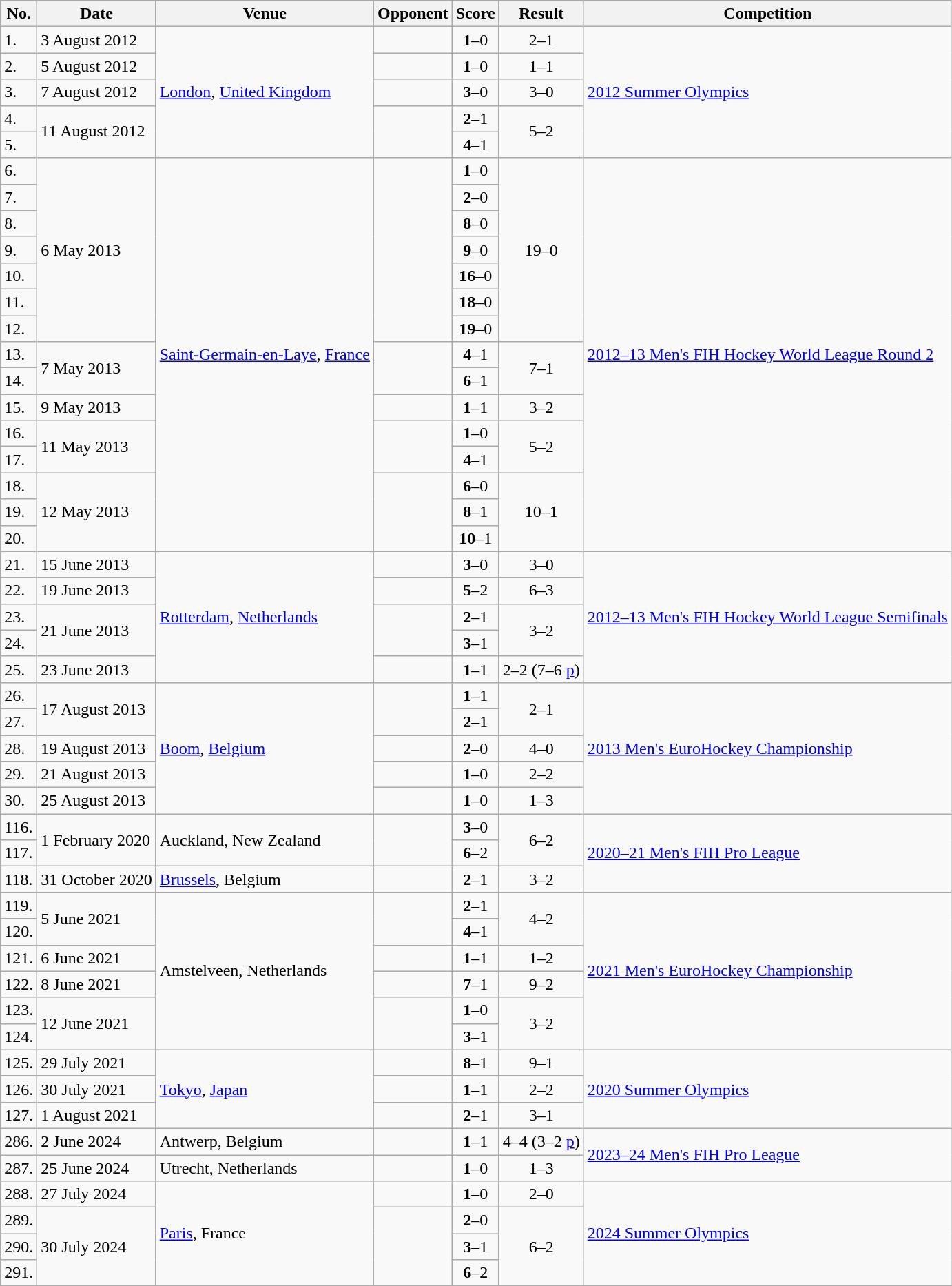<table class="wikitable">
<tr>
<th>No.</th>
<th>Date</th>
<th>Venue</th>
<th>Opponent</th>
<th>Score</th>
<th>Result</th>
<th>Competition</th>
</tr>
<tr>
<td>1.</td>
<td>3 August 2012</td>
<td rowspan=5><a href='#'>London</a>, <a href='#'>United Kingdom</a></td>
<td></td>
<td align=center><strong>1</strong>–0</td>
<td align=center>2–1</td>
<td rowspan=5><a href='#'>2012 Summer Olympics</a></td>
</tr>
<tr>
<td>2.</td>
<td>5 August 2012</td>
<td></td>
<td align=center><strong>1</strong>–0</td>
<td align=center>1–1</td>
</tr>
<tr>
<td>3.</td>
<td>7 August 2012</td>
<td></td>
<td align=center><strong>3</strong>–0</td>
<td align=center>3–0</td>
</tr>
<tr>
<td>4.</td>
<td rowspan=2>11 August 2012</td>
<td rowspan=2></td>
<td align=center><strong>2</strong>–1</td>
<td rowspan=2 align=center>5–2</td>
</tr>
<tr>
<td>5.</td>
<td align=center><strong>4</strong>–1</td>
</tr>
<tr>
<td>6.</td>
<td rowspan=7>6 May 2013</td>
<td rowspan=15><a href='#'>Saint-Germain-en-Laye</a>, <a href='#'>France</a></td>
<td rowspan=7></td>
<td align=center><strong>1</strong>–0</td>
<td rowspan=7 align=center>19–0</td>
<td rowspan=15><a href='#'>2012–13 Men's FIH Hockey World League Round 2</a></td>
</tr>
<tr>
<td>7.</td>
<td align=center><strong>2</strong>–0</td>
</tr>
<tr>
<td>8.</td>
<td align=center><strong>8</strong>–0</td>
</tr>
<tr>
<td>9.</td>
<td align=center><strong>9</strong>–0</td>
</tr>
<tr>
<td>10.</td>
<td align=center><strong>16</strong>–0</td>
</tr>
<tr>
<td>11.</td>
<td align=center><strong>18</strong>–0</td>
</tr>
<tr>
<td>12.</td>
<td align=center><strong>19</strong>–0</td>
</tr>
<tr>
<td>13.</td>
<td rowspan=2>7 May 2013</td>
<td rowspan=2></td>
<td align=center><strong>4</strong>–1</td>
<td rowspan=2 align=center>7–1</td>
</tr>
<tr>
<td>14.</td>
<td align=center><strong>6</strong>–1</td>
</tr>
<tr>
<td>15.</td>
<td>9 May 2013</td>
<td></td>
<td align=center><strong>1</strong>–1</td>
<td align=center>3–2</td>
</tr>
<tr>
<td>16.</td>
<td rowspan=2>11 May 2013</td>
<td rowspan=2></td>
<td align=center><strong>1</strong>–0</td>
<td rowspan=2 align=center>5–2</td>
</tr>
<tr>
<td>17.</td>
<td align=center><strong>4</strong>–1</td>
</tr>
<tr>
<td>18.</td>
<td rowspan=3>12 May 2013</td>
<td rowspan=3></td>
<td align=center><strong>6</strong>–0</td>
<td rowspan=3 align=center>10–1</td>
</tr>
<tr>
<td>19.</td>
<td align=center><strong>8</strong>–1</td>
</tr>
<tr>
<td>20.</td>
<td align=center><strong>10</strong>–1</td>
</tr>
<tr>
<td>21.</td>
<td>15 June 2013</td>
<td rowspan=5><a href='#'>Rotterdam</a>, <a href='#'>Netherlands</a></td>
<td></td>
<td align=center><strong>3</strong>–0</td>
<td align=center>3–0</td>
<td rowspan=5><a href='#'>2012–13 Men's FIH Hockey World League Semifinals</a></td>
</tr>
<tr>
<td>22.</td>
<td>19 June 2013</td>
<td></td>
<td align=center><strong>5</strong>–2</td>
<td align=center>6–3</td>
</tr>
<tr>
<td>23.</td>
<td rowspan=2>21 June 2013</td>
<td rowspan=2></td>
<td align=center><strong>2</strong>–1</td>
<td rowspan=2 align=center>3–2</td>
</tr>
<tr>
<td>24.</td>
<td align=center><strong>3</strong>–1</td>
</tr>
<tr>
<td>25.</td>
<td>23 June 2013</td>
<td></td>
<td align=center><strong>1</strong>–1</td>
<td align=center>2–2 (7–6 <a href='#'>p</a>)</td>
</tr>
<tr>
<td>26.</td>
<td rowspan=2>17 August 2013</td>
<td rowspan=5><a href='#'>Boom</a>, <a href='#'>Belgium</a></td>
<td rowspan=2></td>
<td align=center><strong>1</strong>–1</td>
<td rowspan=2 align=center>2–1</td>
<td rowspan=5><a href='#'>2013 Men's EuroHockey Championship</a></td>
</tr>
<tr>
<td>27.</td>
<td align=center><strong>2</strong>–1</td>
</tr>
<tr>
<td>28.</td>
<td>19 August 2013</td>
<td></td>
<td align=center><strong>2</strong>–0</td>
<td align=center>4–0</td>
</tr>
<tr>
<td>29.</td>
<td>21 August 2013</td>
<td></td>
<td align=center><strong>1</strong>–0</td>
<td align=center>2–2</td>
</tr>
<tr>
<td>30.</td>
<td>25 August 2013</td>
<td></td>
<td align=center><strong>1</strong>–0</td>
<td align=center>1–3</td>
</tr>
<tr>
<td>116.</td>
<td rowspan=2>1 February 2020</td>
<td rowspan=2>Auckland, New Zealand</td>
<td rowspan=2></td>
<td align=center><strong>3</strong>–0</td>
<td rowspan=2 align=center>6–2</td>
<td rowspan=3><a href='#'>2020–21 Men's FIH Pro League</a></td>
</tr>
<tr>
<td>117.</td>
<td align=center><strong>6</strong>–2</td>
</tr>
<tr>
<td>118.</td>
<td>31 October 2020</td>
<td><a href='#'>Brussels</a>, Belgium</td>
<td></td>
<td align=center><strong>2</strong>–1</td>
<td align=center>3–2</td>
</tr>
<tr>
<td>119.</td>
<td rowspan=2>5 June 2021</td>
<td rowspan=6>Amstelveen, Netherlands</td>
<td rowspan=2></td>
<td align=center><strong>2</strong>–1</td>
<td rowspan=2 align=center>4–2</td>
<td rowspan=6><a href='#'>2021 Men's EuroHockey Championship</a></td>
</tr>
<tr>
<td>120.</td>
<td align=center><strong>4</strong>–1</td>
</tr>
<tr>
<td>121.</td>
<td>6 June 2021</td>
<td></td>
<td align=center><strong>1</strong>–1</td>
<td align=center>1–2</td>
</tr>
<tr>
<td>122.</td>
<td>8 June 2021</td>
<td></td>
<td align=center><strong>7</strong>–1</td>
<td align=center>9–2</td>
</tr>
<tr>
<td>123.</td>
<td rowspan=2>12 June 2021</td>
<td rowspan=2></td>
<td align=center><strong>1</strong>–0</td>
<td rowspan=2 align=center>3–2</td>
</tr>
<tr>
<td>124.</td>
<td align=center><strong>3</strong>–1</td>
</tr>
<tr>
<td>125.</td>
<td>29 July 2021</td>
<td rowspan=3><a href='#'>Tokyo</a>, <a href='#'>Japan</a></td>
<td></td>
<td align=center><strong>8</strong>–1</td>
<td align=center>9–1</td>
<td rowspan=3><a href='#'>2020 Summer Olympics</a></td>
</tr>
<tr>
<td>126.</td>
<td>30 July 2021</td>
<td></td>
<td align=center><strong>1</strong>–1</td>
<td align=center>2–2</td>
</tr>
<tr>
<td>127.</td>
<td>1 August 2021</td>
<td></td>
<td align=center><strong>2</strong>–1</td>
<td align=center>3–1</td>
</tr>
<tr>
<td>286.</td>
<td>2 June 2024</td>
<td>Antwerp, Belgium</td>
<td></td>
<td align=center><strong>1</strong>–1</td>
<td align=center>4–4 (3–2 <a href='#'>p</a>)</td>
<td rowspan=2><a href='#'>2023–24 Men's FIH Pro League</a></td>
</tr>
<tr>
<td>287.</td>
<td>25 June 2024</td>
<td>Utrecht, Netherlands</td>
<td></td>
<td align=center><strong>1</strong>–0</td>
<td align=center>1–3</td>
</tr>
<tr>
<td>288.</td>
<td>27 July 2024</td>
<td rowspan=4><a href='#'>Paris</a>, France</td>
<td></td>
<td align=center><strong>1</strong>–0</td>
<td align=center>2–0</td>
<td rowspan=4><a href='#'>2024 Summer Olympics</a></td>
</tr>
<tr>
<td>289.</td>
<td rowspan=3>30 July 2024</td>
<td rowspan=3></td>
<td align=center><strong>2</strong>–0</td>
<td rowspan=3 align=center>6–2</td>
</tr>
<tr>
<td>290.</td>
<td align=center><strong>3</strong>–1</td>
</tr>
<tr>
<td>291.</td>
<td align=center><strong>6</strong>–2</td>
</tr>
<tr>
</tr>
</table>
